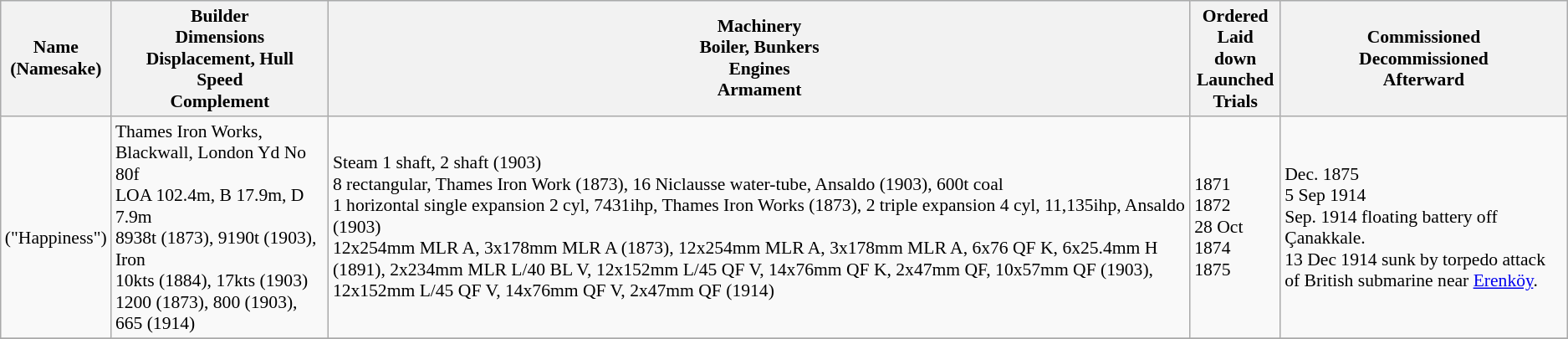<table class="wikitable" style="font-size:90%;">
<tr bgcolor="#e6e9ff">
<th>Name<br>(Namesake)</th>
<th>Builder<br>Dimensions<br>Displacement, Hull<br>Speed<br>Complement</th>
<th>Machinery<br>Boiler, Bunkers<br>Engines<br>Armament</th>
<th>Ordered<br>Laid down<br>Launched<br>Trials</th>
<th>Commissioned<br>Decommissioned<br>Afterward</th>
</tr>
<tr ---->
<td><br>("Happiness")</td>
<td> Thames Iron Works, Blackwall, London Yd No 80f<br>LOA 102.4m, B 17.9m, D 7.9m<br>8938t (1873), 9190t (1903), Iron<br>10kts (1884), 17kts (1903)<br>1200 (1873), 800 (1903), 665 (1914)</td>
<td>Steam 1 shaft, 2 shaft (1903)<br>8 rectangular, Thames Iron Work (1873), 16 Niclausse water-tube, Ansaldo (1903), 600t coal<br>1 horizontal single expansion 2 cyl, 7431ihp, Thames Iron Works (1873), 2 triple expansion 4 cyl, 11,135ihp, Ansaldo (1903)<br>12x254mm MLR A, 3x178mm MLR A (1873), 12x254mm MLR A, 3x178mm MLR A, 6x76 QF K, 6x25.4mm H (1891), 2x234mm MLR L/40 BL V, 12x152mm L/45 QF V, 14x76mm QF K, 2x47mm QF, 10x57mm QF (1903), 12x152mm L/45 QF V, 14x76mm QF V, 2x47mm QF (1914)</td>
<td>1871<br>1872<br>28 Oct 1874<br>1875</td>
<td>Dec. 1875<br>5 Sep 1914<br>Sep. 1914 floating battery off Çanakkale.<br>13 Dec 1914 sunk by torpedo attack of British submarine  near <a href='#'>Erenköy</a>.</td>
</tr>
<tr ---->
</tr>
</table>
